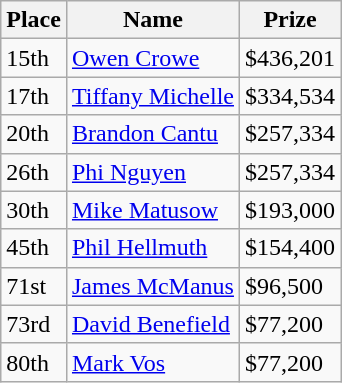<table class="wikitable">
<tr>
<th bgcolor="#FFEBAD">Place</th>
<th bgcolor="#FFEBAD">Name</th>
<th bgcolor="#FFEBAD">Prize</th>
</tr>
<tr>
<td>15th</td>
<td><a href='#'>Owen Crowe</a></td>
<td>$436,201</td>
</tr>
<tr>
<td>17th</td>
<td><a href='#'>Tiffany Michelle</a></td>
<td>$334,534</td>
</tr>
<tr>
<td>20th</td>
<td><a href='#'>Brandon Cantu</a></td>
<td>$257,334</td>
</tr>
<tr>
<td>26th</td>
<td><a href='#'>Phi Nguyen</a></td>
<td>$257,334</td>
</tr>
<tr>
<td>30th</td>
<td><a href='#'>Mike Matusow</a></td>
<td>$193,000</td>
</tr>
<tr>
<td>45th</td>
<td><a href='#'>Phil Hellmuth</a></td>
<td>$154,400</td>
</tr>
<tr>
<td>71st</td>
<td><a href='#'>James McManus</a></td>
<td>$96,500</td>
</tr>
<tr>
<td>73rd</td>
<td><a href='#'>David Benefield</a></td>
<td>$77,200</td>
</tr>
<tr>
<td>80th</td>
<td><a href='#'>Mark Vos</a></td>
<td>$77,200</td>
</tr>
</table>
